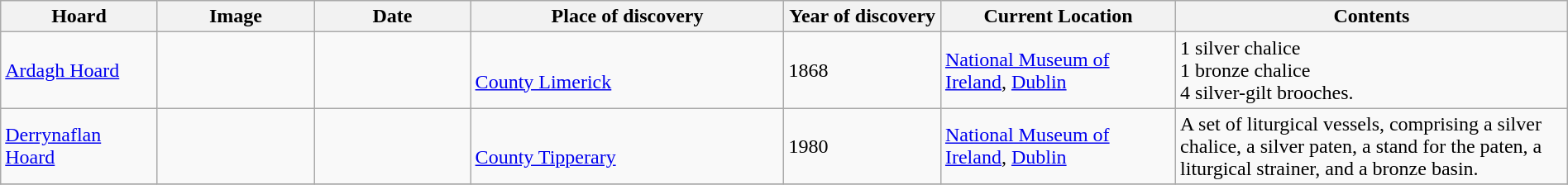<table class="wikitable sortable" style="width: 100%">
<tr>
<th width="10%">Hoard</th>
<th width="10%">Image</th>
<th width="10%">Date</th>
<th width="20%">Place of discovery</th>
<th width="10%">Year of discovery</th>
<th width="15%">Current Location</th>
<th class="unsortable" width="25%">Contents</th>
</tr>
<tr>
<td><a href='#'>Ardagh Hoard</a></td>
<td></td>
<td></td>
<td><br><a href='#'>County Limerick</a><br><small></small></td>
<td>1868</td>
<td><a href='#'>National Museum of Ireland</a>, <a href='#'>Dublin</a></td>
<td>1 silver chalice<br>1 bronze chalice<br>4 silver-gilt brooches.</td>
</tr>
<tr>
<td><a href='#'>Derrynaflan Hoard</a></td>
<td></td>
<td></td>
<td><br><a href='#'>County Tipperary</a><br><small></small></td>
<td>1980</td>
<td><a href='#'>National Museum of Ireland</a>, <a href='#'>Dublin</a></td>
<td>A set of liturgical vessels, comprising a silver chalice, a silver paten, a stand for the paten, a liturgical strainer, and a bronze basin.</td>
</tr>
<tr>
</tr>
</table>
